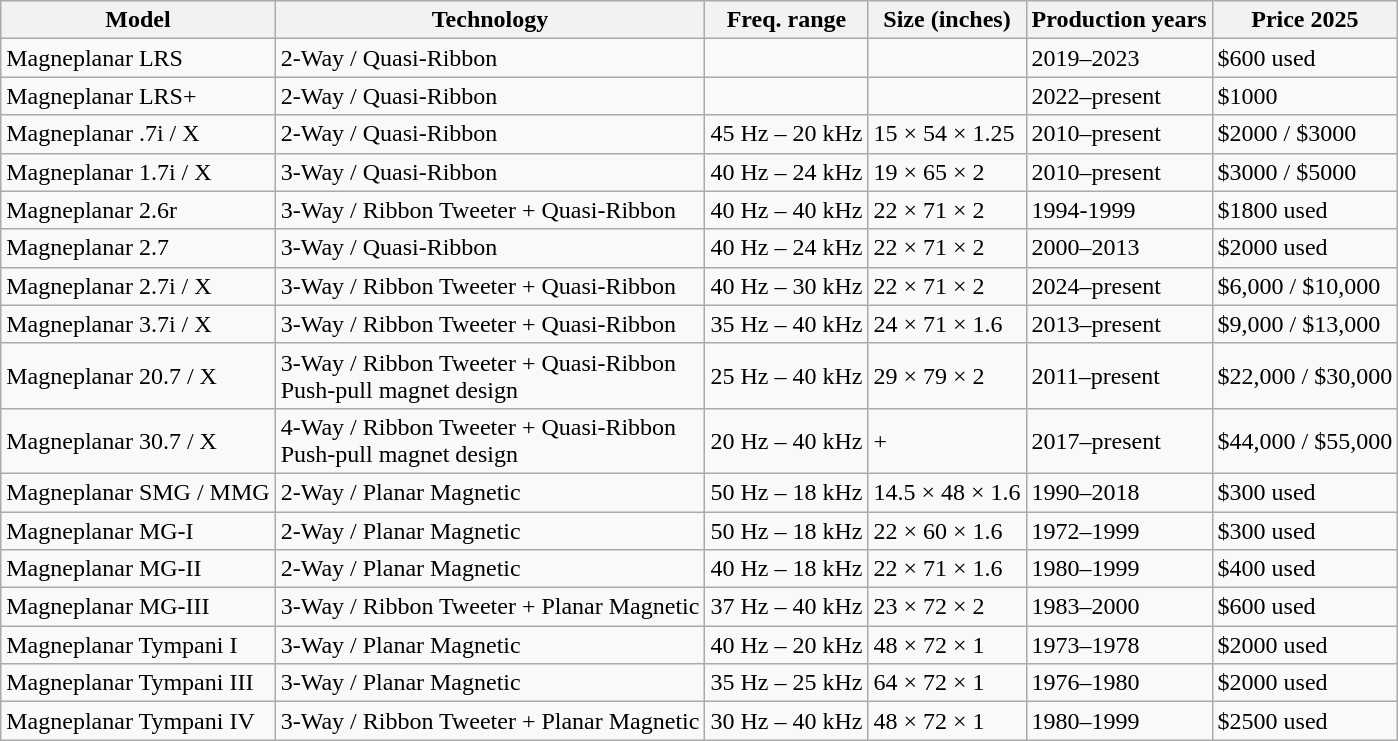<table class="wikitable sortable">
<tr>
<th>Model</th>
<th>Technology</th>
<th>Freq. range</th>
<th>Size (inches)</th>
<th>Production years</th>
<th>Price 2025</th>
</tr>
<tr>
<td>Magneplanar LRS </td>
<td>2-Way / Quasi-Ribbon</td>
<td></td>
<td></td>
<td>2019–2023</td>
<td>$600 used</td>
</tr>
<tr>
<td>Magneplanar LRS+ </td>
<td>2-Way / Quasi-Ribbon</td>
<td></td>
<td></td>
<td>2022–present</td>
<td>$1000</td>
</tr>
<tr>
<td>Magneplanar .7i / X </td>
<td>2-Way / Quasi-Ribbon</td>
<td>45 Hz – 20 kHz</td>
<td>15 × 54 × 1.25</td>
<td>2010–present</td>
<td>$2000 / $3000</td>
</tr>
<tr>
<td>Magneplanar 1.7i / X </td>
<td>3-Way / Quasi-Ribbon</td>
<td>40 Hz – 24 kHz</td>
<td>19 × 65 × 2</td>
<td>2010–present</td>
<td>$3000 / $5000</td>
</tr>
<tr>
<td>Magneplanar 2.6r</td>
<td>3-Way / Ribbon Tweeter + Quasi-Ribbon</td>
<td>40 Hz – 40 kHz</td>
<td>22 × 71 × 2</td>
<td>1994-1999</td>
<td>$1800 used</td>
</tr>
<tr>
<td>Magneplanar 2.7</td>
<td>3-Way / Quasi-Ribbon</td>
<td>40 Hz – 24 kHz</td>
<td>22 × 71 × 2</td>
<td>2000–2013</td>
<td>$2000 used</td>
</tr>
<tr>
<td>Magneplanar 2.7i / X </td>
<td>3-Way / Ribbon Tweeter + Quasi-Ribbon</td>
<td>40 Hz – 30 kHz</td>
<td>22 × 71 × 2</td>
<td>2024–present</td>
<td>$6,000 / $10,000</td>
</tr>
<tr>
<td>Magneplanar 3.7i / X  </td>
<td>3-Way / Ribbon Tweeter + Quasi-Ribbon</td>
<td>35 Hz – 40 kHz</td>
<td>24 × 71 × 1.6</td>
<td>2013–present</td>
<td>$9,000 / $13,000</td>
</tr>
<tr>
<td>Magneplanar 20.7 / X   </td>
<td>3-Way / Ribbon Tweeter + Quasi-Ribbon<br>Push-pull magnet design</td>
<td>25 Hz – 40 kHz</td>
<td>29 × 79 × 2</td>
<td>2011–present</td>
<td>$22,000 / $30,000</td>
</tr>
<tr>
<td>Magneplanar 30.7 / X  </td>
<td>4-Way / Ribbon Tweeter + Quasi-Ribbon<br>Push-pull magnet design</td>
<td>20 Hz – 40 kHz</td>
<td> + </td>
<td>2017–present</td>
<td>$44,000 / $55,000</td>
</tr>
<tr>
<td>Magneplanar SMG / MMG</td>
<td>2-Way / Planar Magnetic</td>
<td>50 Hz – 18 kHz</td>
<td>14.5 × 48 × 1.6</td>
<td>1990–2018</td>
<td>$300 used</td>
</tr>
<tr>
<td>Magneplanar MG-I</td>
<td>2-Way / Planar Magnetic</td>
<td>50 Hz – 18 kHz</td>
<td>22 × 60 × 1.6</td>
<td>1972–1999</td>
<td>$300 used</td>
</tr>
<tr>
<td>Magneplanar MG-II</td>
<td>2-Way / Planar Magnetic</td>
<td>40 Hz – 18 kHz</td>
<td>22 × 71 × 1.6</td>
<td>1980–1999</td>
<td>$400 used</td>
</tr>
<tr>
<td>Magneplanar MG-III</td>
<td>3-Way / Ribbon Tweeter + Planar Magnetic</td>
<td>37 Hz – 40 kHz</td>
<td>23 × 72 × 2</td>
<td>1983–2000</td>
<td>$600 used</td>
</tr>
<tr>
<td>Magneplanar Tympani I</td>
<td>3-Way / Planar Magnetic</td>
<td>40 Hz – 20 kHz</td>
<td>48 × 72 × 1</td>
<td>1973–1978</td>
<td>$2000 used</td>
</tr>
<tr>
<td>Magneplanar Tympani III</td>
<td>3-Way / Planar Magnetic</td>
<td>35 Hz – 25 kHz</td>
<td>64 × 72 × 1</td>
<td>1976–1980</td>
<td>$2000 used</td>
</tr>
<tr>
<td>Magneplanar Tympani IV</td>
<td>3-Way / Ribbon Tweeter + Planar Magnetic</td>
<td>30 Hz – 40 kHz</td>
<td>48 × 72 × 1</td>
<td>1980–1999</td>
<td>$2500 used</td>
</tr>
</table>
